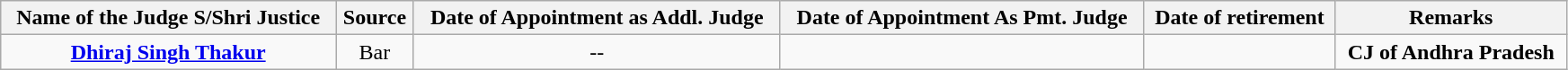<table class="wikitable static-row-numbers static-row-header" style="text-align:center" width="92%">
<tr>
<th>Name of the Judge S/Shri Justice</th>
<th>Source</th>
<th>Date of Appointment as Addl. Judge</th>
<th>Date of Appointment As Pmt. Judge</th>
<th>Date of retirement</th>
<th>Remarks</th>
</tr>
<tr>
<td><strong><a href='#'>Dhiraj Singh Thakur</a></strong></td>
<td>Bar</td>
<td>--</td>
<td></td>
<td></td>
<td><strong>CJ of Andhra Pradesh</strong></td>
</tr>
</table>
